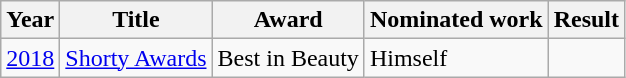<table class="wikitable sortable">
<tr>
<th>Year</th>
<th>Title</th>
<th>Award</th>
<th>Nominated work</th>
<th>Result</th>
</tr>
<tr>
<td><a href='#'>2018</a></td>
<td><a href='#'>Shorty Awards</a></td>
<td>Best in Beauty</td>
<td>Himself</td>
<td></td>
</tr>
</table>
